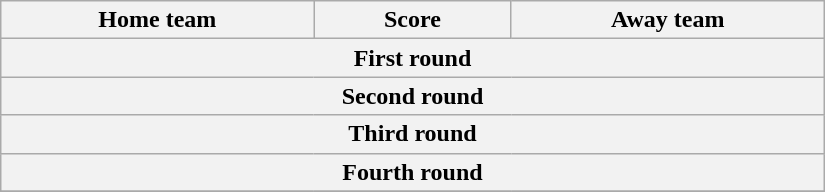<table class="wikitable" style="text-align: center; width:550px">
<tr>
<th scope="col" width="195px">Home team</th>
<th scope="col" width="120px">Score</th>
<th scope="col" width="195px">Away team</th>
</tr>
<tr>
<th colspan="3">First round<br></th>
</tr>
<tr>
<th colspan="3">Second round<br></th>
</tr>
<tr>
<th colspan="3">Third round<br></th>
</tr>
<tr>
<th colspan="3">Fourth round<br></th>
</tr>
<tr>
</tr>
</table>
